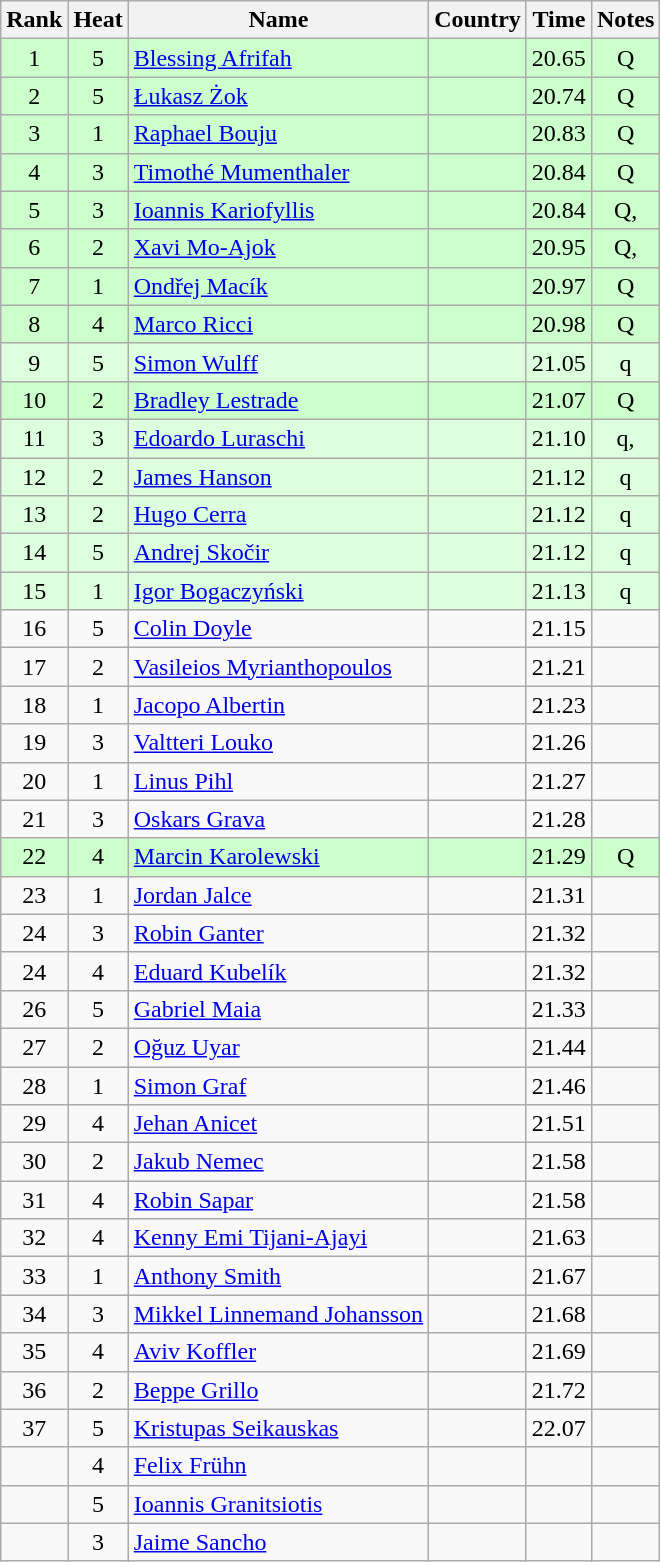<table class="wikitable sortable" style="text-align:center">
<tr>
<th>Rank</th>
<th>Heat</th>
<th>Name</th>
<th>Country</th>
<th>Time</th>
<th>Notes</th>
</tr>
<tr bgcolor=ccffcc>
<td>1</td>
<td>5</td>
<td align=left><a href='#'>Blessing Afrifah</a></td>
<td align=left></td>
<td>20.65</td>
<td>Q</td>
</tr>
<tr bgcolor=ccffcc>
<td>2</td>
<td>5</td>
<td align=left><a href='#'>Łukasz Żok</a></td>
<td align=left></td>
<td>20.74</td>
<td>Q</td>
</tr>
<tr bgcolor=ccffcc>
<td>3</td>
<td>1</td>
<td align=left><a href='#'>Raphael Bouju</a></td>
<td align=left></td>
<td>20.83</td>
<td>Q</td>
</tr>
<tr bgcolor=ccffcc>
<td>4</td>
<td>3</td>
<td align=left><a href='#'>Timothé Mumenthaler</a></td>
<td align=left></td>
<td>20.84</td>
<td>Q</td>
</tr>
<tr bgcolor=ccffcc>
<td>5</td>
<td>3</td>
<td align=left><a href='#'>Ioannis Kariofyllis</a></td>
<td align=left></td>
<td>20.84</td>
<td>Q, </td>
</tr>
<tr bgcolor=ccffcc>
<td>6</td>
<td>2</td>
<td align=left><a href='#'>Xavi Mo-Ajok</a></td>
<td align=left></td>
<td>20.95</td>
<td>Q, </td>
</tr>
<tr bgcolor=ccffcc>
<td>7</td>
<td>1</td>
<td align=left><a href='#'>Ondřej Macík</a></td>
<td align=left></td>
<td>20.97</td>
<td>Q</td>
</tr>
<tr bgcolor=ccffcc>
<td>8</td>
<td>4</td>
<td align=left><a href='#'>Marco Ricci</a></td>
<td align=left></td>
<td>20.98</td>
<td>Q</td>
</tr>
<tr bgcolor=ddffdd>
<td>9</td>
<td>5</td>
<td align=left><a href='#'>Simon Wulff</a></td>
<td align=left></td>
<td>21.05</td>
<td>q</td>
</tr>
<tr bgcolor=ccffcc>
<td>10</td>
<td>2</td>
<td align=left><a href='#'>Bradley Lestrade</a></td>
<td align=left></td>
<td>21.07</td>
<td>Q</td>
</tr>
<tr bgcolor=ddffdd>
<td>11</td>
<td>3</td>
<td align=left><a href='#'>Edoardo Luraschi</a></td>
<td align=left></td>
<td>21.10</td>
<td>q, </td>
</tr>
<tr bgcolor=ddffdd>
<td>12</td>
<td>2</td>
<td align=left><a href='#'>James Hanson</a></td>
<td align=left></td>
<td>21.12</td>
<td>q</td>
</tr>
<tr bgcolor=ddffdd>
<td>13</td>
<td>2</td>
<td align=left><a href='#'>Hugo Cerra</a></td>
<td align=left></td>
<td>21.12</td>
<td>q</td>
</tr>
<tr bgcolor=ddffdd>
<td>14</td>
<td>5</td>
<td align=left><a href='#'>Andrej Skočir</a></td>
<td align=left></td>
<td>21.12</td>
<td>q</td>
</tr>
<tr bgcolor=ddffdd>
<td>15</td>
<td>1</td>
<td align=left><a href='#'>Igor Bogaczyński</a></td>
<td align=left></td>
<td>21.13</td>
<td>q</td>
</tr>
<tr>
<td>16</td>
<td>5</td>
<td align=left><a href='#'>Colin Doyle</a></td>
<td align=left></td>
<td>21.15</td>
<td></td>
</tr>
<tr>
<td>17</td>
<td>2</td>
<td align=left><a href='#'>Vasileios Myrianthopoulos</a></td>
<td align=left></td>
<td>21.21</td>
<td></td>
</tr>
<tr>
<td>18</td>
<td>1</td>
<td align=left><a href='#'>Jacopo Albertin</a></td>
<td align=left></td>
<td>21.23</td>
<td></td>
</tr>
<tr>
<td>19</td>
<td>3</td>
<td align=left><a href='#'>Valtteri Louko</a></td>
<td align=left></td>
<td>21.26</td>
<td></td>
</tr>
<tr>
<td>20</td>
<td>1</td>
<td align=left><a href='#'>Linus Pihl</a></td>
<td align=left></td>
<td>21.27</td>
<td></td>
</tr>
<tr>
<td>21</td>
<td>3</td>
<td align=left><a href='#'>Oskars Grava</a></td>
<td align=left></td>
<td>21.28</td>
<td></td>
</tr>
<tr bgcolor=ccffcc>
<td>22</td>
<td>4</td>
<td align=left><a href='#'>Marcin Karolewski</a></td>
<td align=left></td>
<td>21.29</td>
<td>Q</td>
</tr>
<tr>
<td>23</td>
<td>1</td>
<td align=left><a href='#'>Jordan Jalce</a></td>
<td align=left></td>
<td>21.31</td>
<td></td>
</tr>
<tr>
<td>24</td>
<td>3</td>
<td align=left><a href='#'>Robin Ganter</a></td>
<td align=left></td>
<td>21.32</td>
<td></td>
</tr>
<tr>
<td>24</td>
<td>4</td>
<td align=left><a href='#'>Eduard Kubelík</a></td>
<td align=left></td>
<td>21.32</td>
<td></td>
</tr>
<tr>
<td>26</td>
<td>5</td>
<td align=left><a href='#'>Gabriel Maia</a></td>
<td align=left></td>
<td>21.33</td>
<td></td>
</tr>
<tr>
<td>27</td>
<td>2</td>
<td align=left><a href='#'>Oğuz Uyar</a></td>
<td align=left></td>
<td>21.44</td>
<td></td>
</tr>
<tr>
<td>28</td>
<td>1</td>
<td align=left><a href='#'>Simon Graf</a></td>
<td align=left></td>
<td>21.46</td>
<td></td>
</tr>
<tr>
<td>29</td>
<td>4</td>
<td align=left><a href='#'>Jehan Anicet</a></td>
<td align=left></td>
<td>21.51</td>
<td></td>
</tr>
<tr>
<td>30</td>
<td>2</td>
<td align=left><a href='#'>Jakub Nemec</a></td>
<td align=left></td>
<td>21.58</td>
<td></td>
</tr>
<tr>
<td>31</td>
<td>4</td>
<td align=left><a href='#'>Robin Sapar</a></td>
<td align=left></td>
<td>21.58</td>
<td></td>
</tr>
<tr>
<td>32</td>
<td>4</td>
<td align=left><a href='#'>Kenny Emi Tijani-Ajayi</a></td>
<td align=left></td>
<td>21.63</td>
<td></td>
</tr>
<tr>
<td>33</td>
<td>1</td>
<td align=left><a href='#'>Anthony Smith</a></td>
<td align=left></td>
<td>21.67</td>
<td></td>
</tr>
<tr>
<td>34</td>
<td>3</td>
<td align=left><a href='#'>Mikkel Linnemand Johansson</a></td>
<td align=left></td>
<td>21.68</td>
<td></td>
</tr>
<tr>
<td>35</td>
<td>4</td>
<td align=left><a href='#'>Aviv Koffler</a></td>
<td align=left></td>
<td>21.69</td>
<td></td>
</tr>
<tr>
<td>36</td>
<td>2</td>
<td align=left><a href='#'>Beppe Grillo</a></td>
<td align=left></td>
<td>21.72</td>
<td></td>
</tr>
<tr>
<td>37</td>
<td>5</td>
<td align=left><a href='#'>Kristupas Seikauskas</a></td>
<td align=left></td>
<td>22.07</td>
<td></td>
</tr>
<tr>
<td></td>
<td>4</td>
<td align=left><a href='#'>Felix Frühn</a></td>
<td align=left></td>
<td></td>
<td></td>
</tr>
<tr>
<td></td>
<td>5</td>
<td align=left><a href='#'>Ioannis Granitsiotis</a></td>
<td align=left></td>
<td></td>
<td></td>
</tr>
<tr>
<td></td>
<td>3</td>
<td align=left><a href='#'>Jaime Sancho</a></td>
<td align=left></td>
<td></td>
<td></td>
</tr>
</table>
